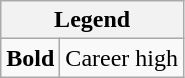<table class="wikitable mw-collapsible">
<tr>
<th colspan="2">Legend</th>
</tr>
<tr>
<td><strong>Bold</strong></td>
<td>Career high</td>
</tr>
</table>
